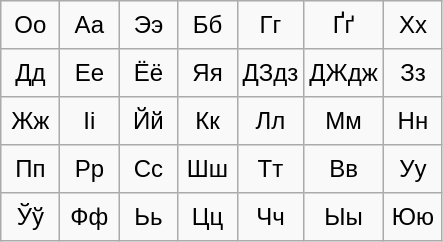<table class="wikitable">
<tr align=center style=height:2em>
<td style="font-family:sans-serif; font-size:1.0em; width:2em">Оо</td>
<td style="font-family:sans-serif; font-size:1.0em; width:2em">Аа</td>
<td style="font-family:sans-serif; font-size:1.0em; width:2em">Ээ</td>
<td style="font-family:sans-serif; font-size:1.0em; width:2em">Бб</td>
<td style="font-family:sans-serif; font-size:1.0em; width:2em">Гг</td>
<td style="font-family:sans-serif; font-size:1.0em; width:2em">Ґґ</td>
<td style="font-family:sans-serif; font-size:1.0em; width:2em">Хх</td>
</tr>
<tr align=center style=height:2em>
<td style="font-family:sans-serif; font-size:1.0em; width:2em">Дд</td>
<td style="font-family:sans-serif; font-size:1.0em; width:2em">Ее</td>
<td style="font-family:sans-serif; font-size:1.0em; width:2em">Ёё</td>
<td style="font-family:sans-serif; font-size:1.0em; width:2em">Яя</td>
<td style="font-family:sans-serif; font-size:1.0em; width:2em">ДЗдз</td>
<td style="font-family:sans-serif; font-size:1.0em; width:2em">ДЖдж</td>
<td style="font-family:sans-serif; font-size:1.0em; width:2em">Зз</td>
</tr>
<tr align=center style=height:2em>
<td style="font-family:sans-serif; font-size:1.0em; width:2em">Жж</td>
<td style="font-family:sans-serif; font-size:1.0em; width:2em">Іі</td>
<td style="font-family:sans-serif; font-size:1.0em; width:2em">Йй</td>
<td style="font-family:sans-serif; font-size:1.0em; width:2em">Кк</td>
<td style="font-family:sans-serif; font-size:1.0em; width:2em">Лл</td>
<td style="font-family:sans-serif; font-size:1.0em; width:2em">Мм</td>
<td style="font-family:sans-serif; font-size:1.0em; width:2em">Нн</td>
</tr>
<tr align=center style=height:2em>
<td style="font-family:sans-serif; font-size:1.0em; width:2em">Пп</td>
<td style="font-family:sans-serif; font-size:1.0em; width:2em">Рр</td>
<td style="font-family:sans-serif; font-size:1.0em; width:2em">Сс</td>
<td style="font-family:sans-serif; font-size:1.0em; width:2em">Шш</td>
<td style="font-family:sans-serif; font-size:1.0em; width:2em">Тт</td>
<td style="font-family:sans-serif; font-size:1.0em; width:2em">Вв</td>
<td style="font-family:sans-serif; font-size:1.0em; width:2em">Уу</td>
</tr>
<tr align=center style=height:2em>
<td style="font-family:sans-serif; font-size:1.0em; width:2em">Ўў</td>
<td style="font-family:sans-serif; font-size:1.0em; width:2em">Фф</td>
<td style="font-family:sans-serif; font-size:1.0em; width:2em">Ьь</td>
<td style="font-family:sans-serif; font-size:1.0em; width:2em">Цц</td>
<td style="font-family:sans-serif; font-size:1.0em; width:2em">Чч</td>
<td style="font-family:sans-serif; font-size:1.0em; width:2em">Ыы</td>
<td style="font-family:sans-serif; font-size:1.0em; width:2em">Юю</td>
</tr>
</table>
